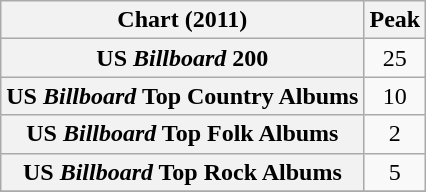<table class="wikitable plainrowheaders">
<tr>
<th scope="col">Chart (2011)</th>
<th scope="col">Peak</th>
</tr>
<tr>
<th scope="row">US <em>Billboard</em> 200</th>
<td align="center">25</td>
</tr>
<tr>
<th scope="row">US <em>Billboard</em> Top Country Albums</th>
<td align="center">10</td>
</tr>
<tr>
<th scope="row">US <em>Billboard</em> Top Folk Albums</th>
<td align="center">2</td>
</tr>
<tr>
<th scope="row">US <em>Billboard</em> Top Rock Albums</th>
<td align="center">5</td>
</tr>
<tr>
</tr>
</table>
